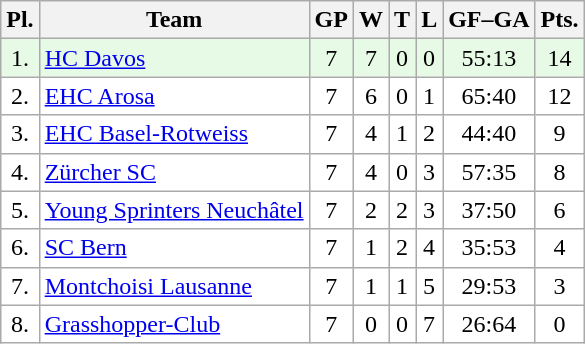<table class="wikitable">
<tr>
<th>Pl.</th>
<th>Team</th>
<th>GP</th>
<th>W</th>
<th>T</th>
<th>L</th>
<th>GF–GA</th>
<th>Pts.</th>
</tr>
<tr align="center " bgcolor="#e6fae6">
<td>1.</td>
<td align="left"><a href='#'>HC Davos</a></td>
<td>7</td>
<td>7</td>
<td>0</td>
<td>0</td>
<td>55:13</td>
<td>14</td>
</tr>
<tr align="center "  bgcolor="#FFFFFF">
<td>2.</td>
<td align="left"><a href='#'>EHC Arosa</a></td>
<td>7</td>
<td>6</td>
<td>0</td>
<td>1</td>
<td>65:40</td>
<td>12</td>
</tr>
<tr align="center "  bgcolor="#FFFFFF">
<td>3.</td>
<td align="left"><a href='#'>EHC Basel-Rotweiss</a></td>
<td>7</td>
<td>4</td>
<td>1</td>
<td>2</td>
<td>44:40</td>
<td>9</td>
</tr>
<tr align="center "  bgcolor="#FFFFFF">
<td>4.</td>
<td align="left"><a href='#'>Zürcher SC</a></td>
<td>7</td>
<td>4</td>
<td>0</td>
<td>3</td>
<td>57:35</td>
<td>8</td>
</tr>
<tr align="center " bgcolor="#FFFFFF">
<td>5.</td>
<td align="left"><a href='#'>Young Sprinters Neuchâtel</a></td>
<td>7</td>
<td>2</td>
<td>2</td>
<td>3</td>
<td>37:50</td>
<td>6</td>
</tr>
<tr align="center "  bgcolor="#FFFFFF">
<td>6.</td>
<td align="left"><a href='#'>SC Bern</a></td>
<td>7</td>
<td>1</td>
<td>2</td>
<td>4</td>
<td>35:53</td>
<td>4</td>
</tr>
<tr align="center "  bgcolor="#FFFFFF">
<td>7.</td>
<td align="left"><a href='#'>Montchoisi Lausanne</a></td>
<td>7</td>
<td>1</td>
<td>1</td>
<td>5</td>
<td>29:53</td>
<td>3</td>
</tr>
<tr align="center "  bgcolor="#FFFFFF">
<td>8.</td>
<td align="left"><a href='#'>Grasshopper-Club</a></td>
<td>7</td>
<td>0</td>
<td>0</td>
<td>7</td>
<td>26:64</td>
<td>0</td>
</tr>
</table>
